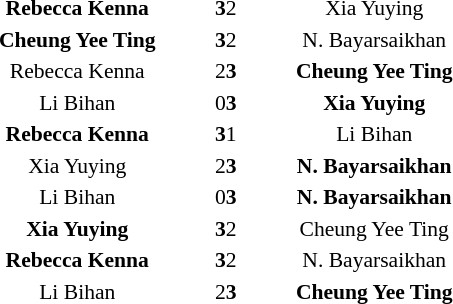<table style="text-align:center; font-size: 90%">
<tr>
<th width=125></th>
<th width=65></th>
<th width=125></th>
</tr>
<tr>
<td><strong>Rebecca Kenna</strong></td>
<td><strong>3</strong>2</td>
<td>Xia Yuying</td>
</tr>
<tr>
<td><strong>Cheung Yee Ting</strong></td>
<td><strong>3</strong>2</td>
<td>N. Bayarsaikhan</td>
</tr>
<tr>
<td>Rebecca Kenna</td>
<td>2<strong>3</strong></td>
<td><strong>Cheung Yee Ting</strong></td>
</tr>
<tr>
<td>Li Bihan</td>
<td>0<strong>3</strong></td>
<td><strong>Xia Yuying</strong></td>
</tr>
<tr>
<td><strong>Rebecca Kenna</strong></td>
<td><strong>3</strong>1</td>
<td>Li Bihan</td>
</tr>
<tr>
<td>Xia Yuying</td>
<td>2<strong>3</strong></td>
<td><strong>N. Bayarsaikhan</strong></td>
</tr>
<tr>
<td>Li Bihan</td>
<td>0<strong>3</strong></td>
<td><strong>N. Bayarsaikhan</strong></td>
</tr>
<tr>
<td><strong>Xia Yuying</strong></td>
<td><strong>3</strong>2</td>
<td>Cheung Yee Ting</td>
</tr>
<tr>
<td><strong>Rebecca Kenna</strong></td>
<td><strong>3</strong>2</td>
<td>N. Bayarsaikhan</td>
</tr>
<tr>
<td>Li Bihan</td>
<td>2<strong>3</strong></td>
<td><strong>Cheung Yee Ting</strong></td>
</tr>
</table>
